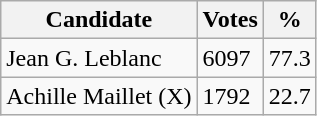<table class="wikitable">
<tr>
<th>Candidate</th>
<th>Votes</th>
<th>%</th>
</tr>
<tr>
<td>Jean G. Leblanc</td>
<td>6097</td>
<td>77.3</td>
</tr>
<tr>
<td>Achille Maillet (X)</td>
<td>1792</td>
<td>22.7</td>
</tr>
</table>
